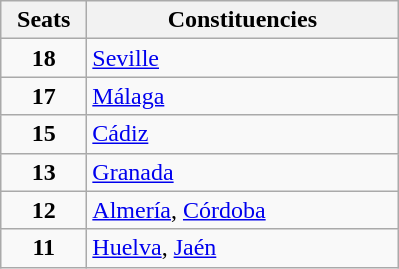<table class="wikitable" style="text-align:left;">
<tr>
<th width="50">Seats</th>
<th width="200">Constituencies</th>
</tr>
<tr>
<td align="center"><strong>18</strong></td>
<td><a href='#'>Seville</a></td>
</tr>
<tr>
<td align="center"><strong>17</strong></td>
<td><a href='#'>Málaga</a></td>
</tr>
<tr>
<td align="center"><strong>15</strong></td>
<td><a href='#'>Cádiz</a></td>
</tr>
<tr>
<td align="center"><strong>13</strong></td>
<td><a href='#'>Granada</a></td>
</tr>
<tr>
<td align="center"><strong>12</strong></td>
<td><a href='#'>Almería</a>, <a href='#'>Córdoba</a></td>
</tr>
<tr>
<td align="center"><strong>11</strong></td>
<td><a href='#'>Huelva</a>, <a href='#'>Jaén</a></td>
</tr>
</table>
